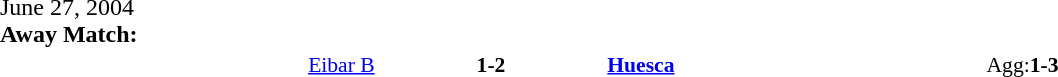<table width=100% cellspacing=1>
<tr>
<th width=20%></th>
<th width=12%></th>
<th width=20%></th>
<th></th>
</tr>
<tr>
<td>June 27, 2004<br><strong>Away Match:</strong></td>
</tr>
<tr style=font-size:90%>
<td align=right><a href='#'>Eibar B</a></td>
<td align=center><strong>1-2</strong></td>
<td><strong><a href='#'>Huesca</a></strong></td>
<td>Agg:<strong>1-3</strong></td>
</tr>
</table>
